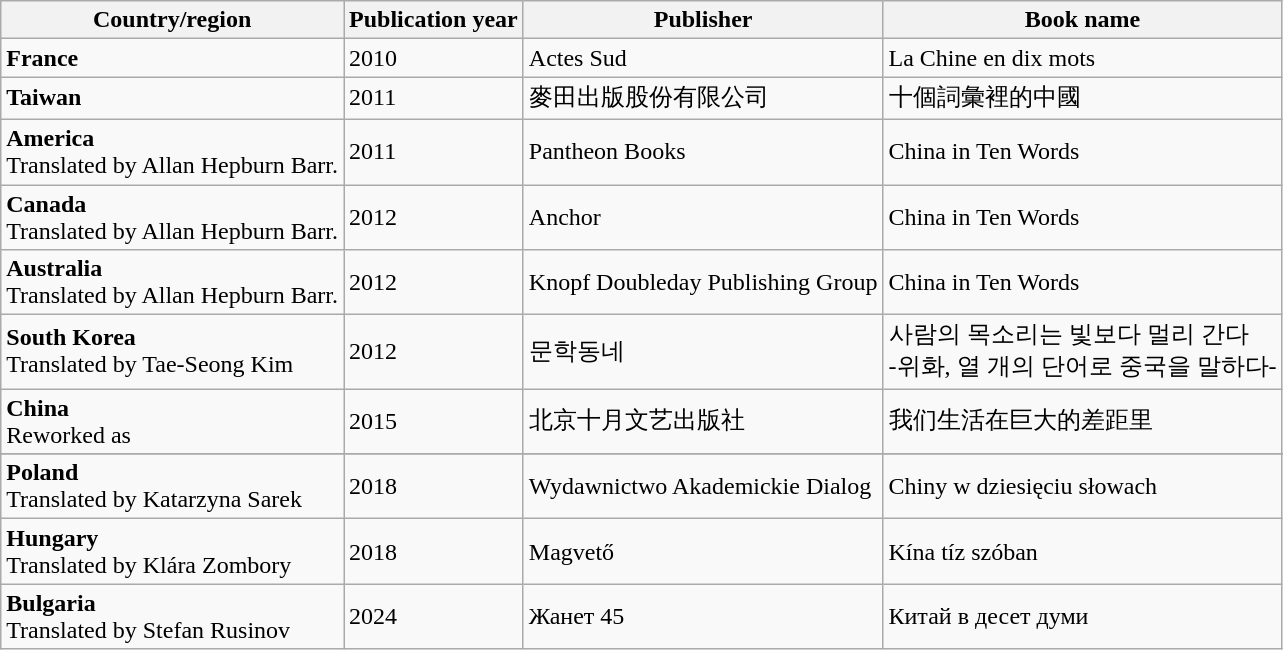<table class="wikitable">
<tr>
<th>Country/region</th>
<th>Publication year</th>
<th>Publisher</th>
<th>Book name</th>
</tr>
<tr>
<td><strong>France</strong></td>
<td>2010</td>
<td>Actes Sud</td>
<td>La Chine en dix mots</td>
</tr>
<tr>
<td><strong>Taiwan</strong></td>
<td>2011</td>
<td>麥田出版股份有限公司</td>
<td>十個詞彙裡的中國</td>
</tr>
<tr>
<td><strong>America</strong><br>Translated by Allan Hepburn Barr.</td>
<td>2011</td>
<td>Pantheon Books</td>
<td>China in Ten Words</td>
</tr>
<tr>
<td><strong>Canada</strong><br>Translated by Allan Hepburn Barr.</td>
<td>2012</td>
<td>Anchor</td>
<td>China in Ten Words</td>
</tr>
<tr>
<td><strong>Australia</strong><br>Translated by Allan Hepburn Barr.</td>
<td>2012</td>
<td>Knopf Doubleday Publishing Group</td>
<td>China in Ten Words</td>
</tr>
<tr>
<td><strong>South Korea</strong><br>Translated by Tae-Seong Kim</td>
<td>2012</td>
<td>문학동네</td>
<td>사람의 목소리는 빛보다 멀리 간다<br>-위화, 열 개의 단어로 중국을 말하다-</td>
</tr>
<tr>
<td><strong>China</strong><br>Reworked as </td>
<td>2015</td>
<td>北京十月文艺出版社</td>
<td>我们生活在巨大的差距里</td>
</tr>
<tr>
</tr>
<tr>
<td><strong>Poland</strong><br>Translated by Katarzyna Sarek</td>
<td>2018</td>
<td>Wydawnictwo Akademickie Dialog</td>
<td>Chiny w dziesięciu słowach</td>
</tr>
<tr>
<td><strong>Hungary</strong><br>Translated by Klára Zombory</td>
<td>2018</td>
<td>Magvető</td>
<td>Kína tíz szóban</td>
</tr>
<tr>
<td><strong>Bulgaria</strong><br>Translated by Stefan Rusinov</td>
<td>2024</td>
<td>Жанет 45</td>
<td>Китай в десет думи</td>
</tr>
</table>
